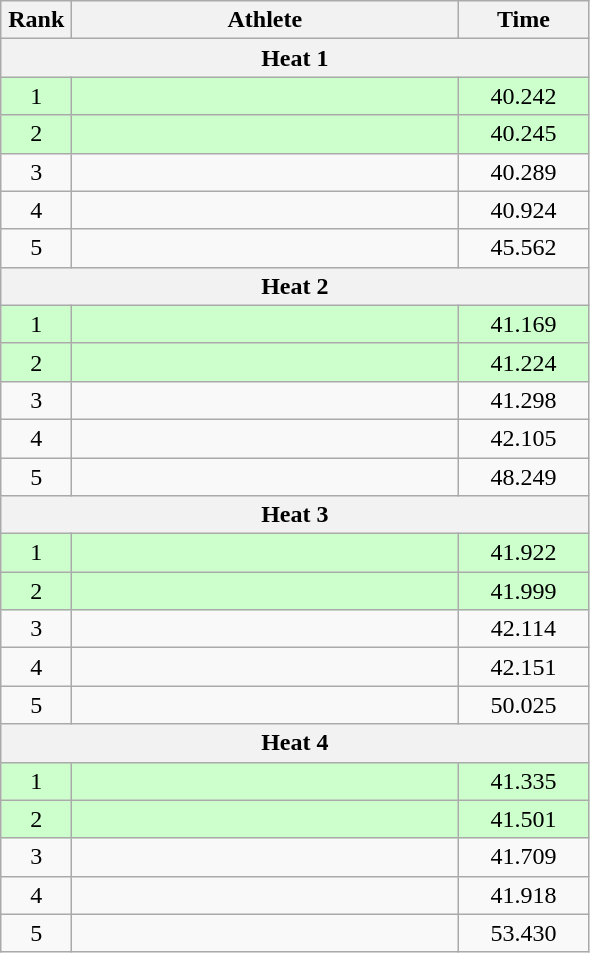<table class=wikitable style="text-align:center">
<tr>
<th width=40>Rank</th>
<th width=250>Athlete</th>
<th width=80>Time</th>
</tr>
<tr>
<th colspan=3>Heat 1</th>
</tr>
<tr bgcolor="ccffcc">
<td>1</td>
<td align=left></td>
<td>40.242</td>
</tr>
<tr bgcolor="ccffcc">
<td>2</td>
<td align=left></td>
<td>40.245</td>
</tr>
<tr>
<td>3</td>
<td align=left></td>
<td>40.289</td>
</tr>
<tr>
<td>4</td>
<td align=left></td>
<td>40.924</td>
</tr>
<tr>
<td>5</td>
<td align=left></td>
<td>45.562</td>
</tr>
<tr>
<th colspan=3>Heat 2</th>
</tr>
<tr bgcolor="ccffcc">
<td>1</td>
<td align=left></td>
<td>41.169</td>
</tr>
<tr bgcolor="ccffcc">
<td>2</td>
<td align=left></td>
<td>41.224</td>
</tr>
<tr>
<td>3</td>
<td align=left></td>
<td>41.298</td>
</tr>
<tr>
<td>4</td>
<td align=left></td>
<td>42.105</td>
</tr>
<tr>
<td>5</td>
<td align=left></td>
<td>48.249</td>
</tr>
<tr>
<th colspan=3>Heat 3</th>
</tr>
<tr bgcolor="ccffcc">
<td>1</td>
<td align=left></td>
<td>41.922</td>
</tr>
<tr bgcolor="ccffcc">
<td>2</td>
<td align=left></td>
<td>41.999</td>
</tr>
<tr>
<td>3</td>
<td align=left></td>
<td>42.114</td>
</tr>
<tr>
<td>4</td>
<td align=left></td>
<td>42.151</td>
</tr>
<tr>
<td>5</td>
<td align=left></td>
<td>50.025</td>
</tr>
<tr>
<th colspan=3>Heat 4</th>
</tr>
<tr bgcolor="ccffcc">
<td>1</td>
<td align=left></td>
<td>41.335</td>
</tr>
<tr bgcolor="ccffcc">
<td>2</td>
<td align=left></td>
<td>41.501</td>
</tr>
<tr>
<td>3</td>
<td align=left></td>
<td>41.709</td>
</tr>
<tr>
<td>4</td>
<td align=left></td>
<td>41.918</td>
</tr>
<tr>
<td>5</td>
<td align=left></td>
<td>53.430</td>
</tr>
</table>
